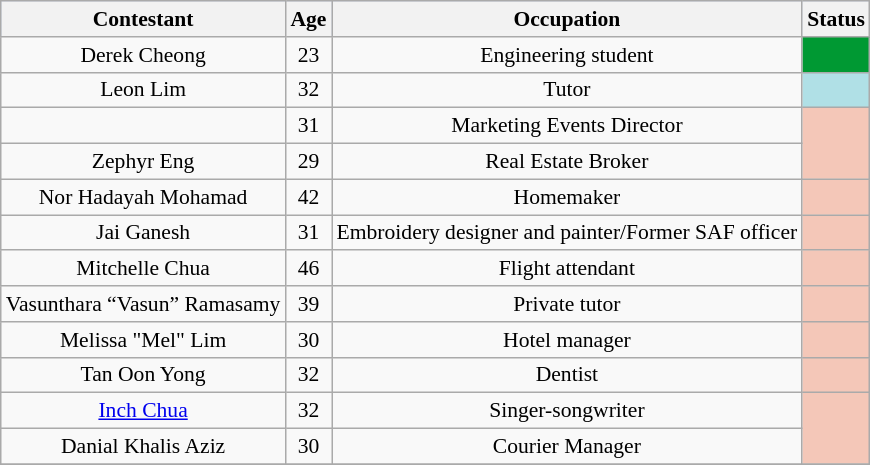<table class="wikitable sortable" style="text-align:center; font-size:90%;">
<tr style="background:#C1D8FF;">
<th>Contestant</th>
<th>Age</th>
<th>Occupation</th>
<th>Status</th>
</tr>
<tr>
<td>Derek Cheong</td>
<td>23</td>
<td>Engineering student</td>
<td style="background:#093;"><span></span></td>
</tr>
<tr>
<td>Leon Lim</td>
<td>32</td>
<td>Tutor</td>
<td style="background:#B0E0E6;"></td>
</tr>
<tr>
<td></td>
<td>31</td>
<td>Marketing Events Director</td>
<td style="background:#f4c7b8; text-align:center;" rowspan="2"></td>
</tr>
<tr>
<td>Zephyr Eng</td>
<td>29</td>
<td>Real Estate Broker</td>
</tr>
<tr>
<td>Nor Hadayah Mohamad</td>
<td>42</td>
<td>Homemaker</td>
<td style="background:#f4c7b8; text-align:center;" rowspan="1"></td>
</tr>
<tr>
<td>Jai Ganesh</td>
<td>31</td>
<td>Embroidery designer and painter/Former SAF officer</td>
<td style="background:#f4c7b8; text-align:center;" rowspan="1"></td>
</tr>
<tr>
<td>Mitchelle Chua</td>
<td>46</td>
<td>Flight attendant</td>
<td style="background:#f4c7b8; text-align:center;" rowspan="1"></td>
</tr>
<tr>
<td>Vasunthara “Vasun” Ramasamy</td>
<td>39</td>
<td>Private tutor</td>
<td style="background:#f4c7b8; text-align:center;" rowspan="1"></td>
</tr>
<tr>
<td>Melissa "Mel" Lim</td>
<td>30</td>
<td>Hotel manager</td>
<td style="background:#f4c7b8; text-align:center;" rowspan="1"></td>
</tr>
<tr>
<td>Tan Oon Yong</td>
<td>32</td>
<td>Dentist</td>
<td style="background:#f4c7b8; text-align:center;" rowspan="1"></td>
</tr>
<tr>
<td><a href='#'>Inch Chua</a></td>
<td>32</td>
<td>Singer-songwriter</td>
<td style="background:#f4c7b8; text-align:center;" rowspan="2"></td>
</tr>
<tr>
<td>Danial Khalis Aziz</td>
<td>30</td>
<td>Courier Manager</td>
</tr>
<tr>
</tr>
</table>
